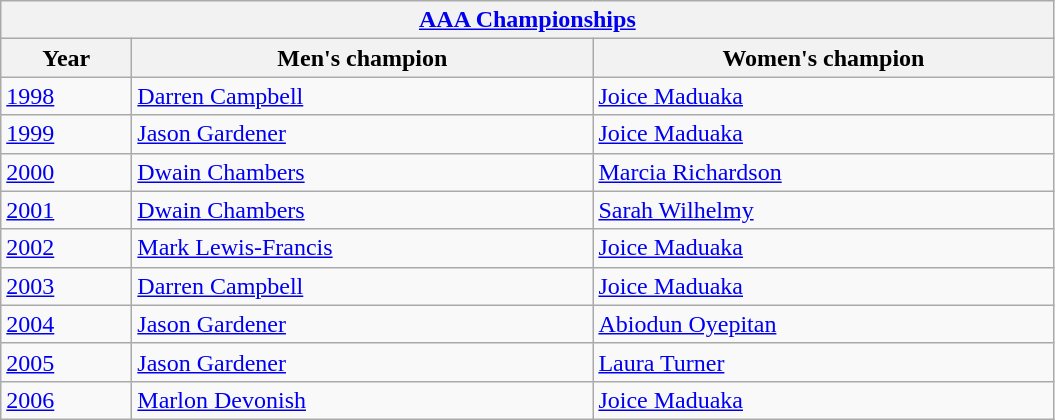<table class="wikitable">
<tr>
<th colspan="3"><a href='#'>AAA Championships</a><br></th>
</tr>
<tr>
<th width=80>Year</th>
<th width=300>Men's champion</th>
<th width=300>Women's champion</th>
</tr>
<tr>
<td><a href='#'>1998</a></td>
<td><a href='#'>Darren Campbell</a></td>
<td><a href='#'>Joice Maduaka</a></td>
</tr>
<tr>
<td><a href='#'>1999</a></td>
<td><a href='#'>Jason Gardener</a></td>
<td><a href='#'>Joice Maduaka</a></td>
</tr>
<tr>
<td><a href='#'>2000</a></td>
<td><a href='#'>Dwain Chambers</a></td>
<td><a href='#'>Marcia Richardson</a></td>
</tr>
<tr>
<td><a href='#'>2001</a></td>
<td><a href='#'>Dwain Chambers</a></td>
<td><a href='#'>Sarah Wilhelmy</a></td>
</tr>
<tr>
<td><a href='#'>2002</a></td>
<td><a href='#'>Mark Lewis-Francis</a></td>
<td><a href='#'>Joice Maduaka</a></td>
</tr>
<tr>
<td><a href='#'>2003</a></td>
<td><a href='#'>Darren Campbell</a></td>
<td><a href='#'>Joice Maduaka</a></td>
</tr>
<tr>
<td><a href='#'>2004</a></td>
<td><a href='#'>Jason Gardener</a></td>
<td><a href='#'>Abiodun Oyepitan</a></td>
</tr>
<tr>
<td><a href='#'>2005</a></td>
<td><a href='#'>Jason Gardener</a></td>
<td><a href='#'>Laura Turner</a></td>
</tr>
<tr>
<td><a href='#'>2006</a></td>
<td><a href='#'>Marlon Devonish</a></td>
<td><a href='#'>Joice Maduaka</a></td>
</tr>
</table>
